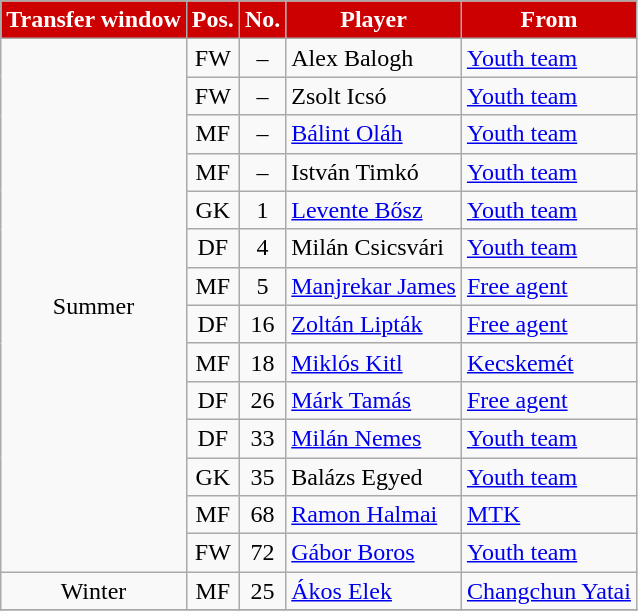<table class="wikitable plainrowheaders sortable">
<tr>
<th style="background-color:#CD0001;color:white">Transfer window</th>
<th style="background-color:#CD0001;color:white">Pos.</th>
<th style="background-color:#CD0001;color:white">No.</th>
<th style="background-color:#CD0001;color:white">Player</th>
<th style="background-color:#CD0001;color:white">From</th>
</tr>
<tr>
<td rowspan="14" style="text-align:center;">Summer</td>
<td style="text-align:center;">FW</td>
<td style="text-align:center;">–</td>
<td style="text-align:left;"> Alex Balogh</td>
<td style="text-align:left;"><a href='#'>Youth team</a></td>
</tr>
<tr>
<td style="text-align:center;">FW</td>
<td style="text-align:center;">–</td>
<td style="text-align:left;"> Zsolt Icsó</td>
<td style="text-align:left;"><a href='#'>Youth team</a></td>
</tr>
<tr>
<td style="text-align:center;">MF</td>
<td style="text-align:center;">–</td>
<td style="text-align:left;"> <a href='#'>Bálint Oláh</a></td>
<td style="text-align:left;"><a href='#'>Youth team</a></td>
</tr>
<tr>
<td style="text-align:center;">MF</td>
<td style="text-align:center;">–</td>
<td style="text-align:left;"> István Timkó</td>
<td style="text-align:left;"><a href='#'>Youth team</a></td>
</tr>
<tr>
<td style="text-align:center;">GK</td>
<td style="text-align:center;">1</td>
<td style="text-align:left;"> <a href='#'>Levente Bősz</a></td>
<td style="text-align:left;"><a href='#'>Youth team</a></td>
</tr>
<tr>
<td style="text-align:center;">DF</td>
<td style="text-align:center;">4</td>
<td style="text-align:left;"> Milán Csicsvári</td>
<td style="text-align:left;"><a href='#'>Youth team</a></td>
</tr>
<tr>
<td style="text-align:center;">MF</td>
<td style="text-align:center;">5</td>
<td style="text-align:left;"> <a href='#'>Manjrekar James</a></td>
<td style="text-align:left;"><a href='#'>Free agent</a></td>
</tr>
<tr>
<td style="text-align:center;">DF</td>
<td style="text-align:center;">16</td>
<td style="text-align:left;"> <a href='#'>Zoltán Lipták</a></td>
<td style="text-align:left;"><a href='#'>Free agent</a></td>
</tr>
<tr>
<td style="text-align:center;">MF</td>
<td style="text-align:center;">18</td>
<td style="text-align:left;"> <a href='#'>Miklós Kitl</a></td>
<td style="text-align:left;"><a href='#'>Kecskemét</a></td>
</tr>
<tr>
<td style="text-align:center;">DF</td>
<td style="text-align:center;">26</td>
<td style="text-align:left;"> <a href='#'>Márk Tamás</a></td>
<td style="text-align:left;"><a href='#'>Free agent</a></td>
</tr>
<tr>
<td style="text-align:center;">DF</td>
<td style="text-align:center;">33</td>
<td style="text-align:left;"> <a href='#'>Milán Nemes</a></td>
<td style="text-align:left;"><a href='#'>Youth team</a></td>
</tr>
<tr>
<td style="text-align:center;">GK</td>
<td style="text-align:center;">35</td>
<td style="text-align:left;"> Balázs Egyed</td>
<td style="text-align:left;"><a href='#'>Youth team</a></td>
</tr>
<tr>
<td style="text-align:center;">MF</td>
<td style="text-align:center;">68</td>
<td style="text-align:left;"> <a href='#'>Ramon Halmai</a></td>
<td style="text-align:left;"><a href='#'>MTK</a></td>
</tr>
<tr>
<td style="text-align:center;">FW</td>
<td style="text-align:center;">72</td>
<td style="text-align:left;"> <a href='#'>Gábor Boros</a></td>
<td style="text-align:left;"><a href='#'>Youth team</a></td>
</tr>
<tr>
<td style="text-align:center;">Winter</td>
<td style="text-align:center;">MF</td>
<td style="text-align:center;">25</td>
<td style="text-align:left;"> <a href='#'>Ákos Elek</a></td>
<td style="text-align:left;"> <a href='#'>Changchun Yatai</a></td>
</tr>
<tr>
</tr>
</table>
